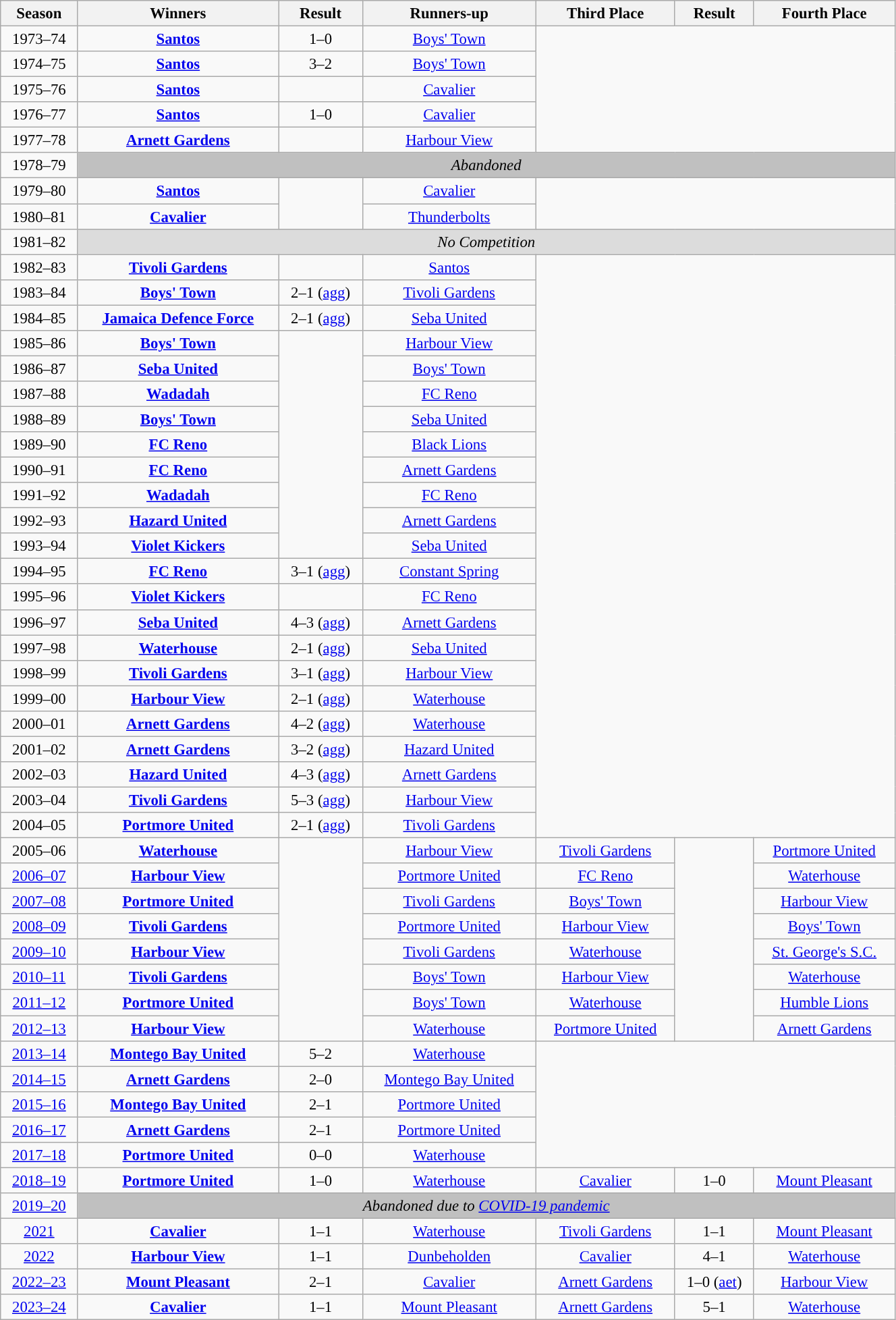<table class="wikitable sortable mw-collapsible" style="font-size:95%; text-align: center; width:70%;">
<tr>
<th>Season</th>
<th>Winners</th>
<th>Result</th>
<th>Runners-up</th>
<th>Third Place</th>
<th>Result</th>
<th>Fourth Place</th>
</tr>
<tr>
<td>1973–74</td>
<td><a href='#'><strong>Santos</strong></a></td>
<td style="text-align:center;">1–0</td>
<td><a href='#'>Boys' Town</a></td>
<td colspan="3" rowspan="5"></td>
</tr>
<tr>
<td>1974–75</td>
<td><a href='#'><strong>Santos</strong></a></td>
<td style="text-align:center;">3–2</td>
<td><a href='#'>Boys' Town</a></td>
</tr>
<tr>
<td>1975–76</td>
<td><a href='#'><strong>Santos</strong></a></td>
<td></td>
<td><a href='#'>Cavalier</a></td>
</tr>
<tr>
<td>1976–77</td>
<td><a href='#'><strong>Santos</strong></a></td>
<td style="text-align:center;">1–0</td>
<td><a href='#'>Cavalier</a></td>
</tr>
<tr>
<td>1977–78</td>
<td><strong><a href='#'>Arnett Gardens</a></strong></td>
<td></td>
<td><a href='#'>Harbour View</a></td>
</tr>
<tr>
<td>1978–79</td>
<td colspan="6" style="background-color: Silver;"><em>Abandoned</em></td>
</tr>
<tr>
<td>1979–80</td>
<td><a href='#'><strong>Santos</strong></a></td>
<td rowspan="2"></td>
<td><a href='#'>Cavalier</a></td>
<td colspan="3" rowspan="2"></td>
</tr>
<tr>
<td>1980–81</td>
<td><strong><a href='#'>Cavalier</a></strong></td>
<td><a href='#'>Thunderbolts</a></td>
</tr>
<tr>
<td>1981–82</td>
<td colspan="6" style="background-color: Gainsboro;"><em>No Competition</em></td>
</tr>
<tr>
<td>1982–83</td>
<td><strong><a href='#'>Tivoli Gardens</a></strong></td>
<td></td>
<td><a href='#'>Santos</a></td>
<td colspan="3" rowspan="23"></td>
</tr>
<tr>
<td>1983–84</td>
<td><strong><a href='#'>Boys' Town</a></strong></td>
<td style="text-align:center;">2–1 (<a href='#'>agg</a>)</td>
<td><a href='#'>Tivoli Gardens</a></td>
</tr>
<tr>
<td>1984–85</td>
<td><strong><a href='#'>Jamaica Defence Force</a></strong></td>
<td style="text-align:center;">2–1 (<a href='#'>agg</a>)</td>
<td><a href='#'>Seba United</a></td>
</tr>
<tr>
<td>1985–86</td>
<td><a href='#'><strong>Boys' Town</strong></a></td>
<td rowspan="9"></td>
<td><a href='#'>Harbour View</a></td>
</tr>
<tr>
<td>1986–87</td>
<td><strong><a href='#'>Seba United</a></strong></td>
<td><a href='#'>Boys' Town</a></td>
</tr>
<tr>
<td>1987–88</td>
<td><strong><a href='#'>Wadadah</a></strong></td>
<td><a href='#'>FC Reno</a></td>
</tr>
<tr>
<td>1988–89</td>
<td><a href='#'><strong>Boys' Town</strong></a></td>
<td><a href='#'>Seba United</a></td>
</tr>
<tr>
<td>1989–90</td>
<td><strong><a href='#'>FC Reno</a></strong></td>
<td><a href='#'>Black Lions</a></td>
</tr>
<tr>
<td>1990–91</td>
<td><a href='#'><strong>FC Reno</strong></a></td>
<td><a href='#'>Arnett Gardens</a></td>
</tr>
<tr>
<td>1991–92</td>
<td><a href='#'><strong>Wadadah</strong></a></td>
<td><a href='#'>FC Reno</a></td>
</tr>
<tr>
<td>1992–93</td>
<td><strong><a href='#'>Hazard United</a></strong></td>
<td><a href='#'>Arnett Gardens</a></td>
</tr>
<tr>
<td>1993–94</td>
<td><strong><a href='#'>Violet Kickers</a></strong></td>
<td><a href='#'>Seba United</a></td>
</tr>
<tr>
<td>1994–95</td>
<td><a href='#'><strong>FC Reno</strong></a></td>
<td style="text-align:center;">3–1 (<a href='#'>agg</a>)</td>
<td><a href='#'>Constant Spring</a></td>
</tr>
<tr>
<td>1995–96</td>
<td><a href='#'><strong>Violet Kickers</strong></a></td>
<td></td>
<td><a href='#'>FC Reno</a></td>
</tr>
<tr>
<td>1996–97</td>
<td><a href='#'><strong>Seba United</strong></a></td>
<td style="text-align:center;">4–3 (<a href='#'>agg</a>)</td>
<td><a href='#'>Arnett Gardens</a></td>
</tr>
<tr>
<td>1997–98</td>
<td><strong><a href='#'>Waterhouse</a></strong></td>
<td style="text-align:center;">2–1 (<a href='#'>agg</a>)</td>
<td><a href='#'>Seba United</a></td>
</tr>
<tr>
<td>1998–99</td>
<td><a href='#'><strong>Tivoli Gardens</strong></a></td>
<td style="text-align:center;">3–1 (<a href='#'>agg</a>)</td>
<td><a href='#'>Harbour View</a></td>
</tr>
<tr>
<td>1999–00</td>
<td><strong><a href='#'>Harbour View</a></strong></td>
<td style="text-align:center;">2–1 (<a href='#'>agg</a>)</td>
<td><a href='#'>Waterhouse</a></td>
</tr>
<tr>
<td>2000–01</td>
<td><a href='#'><strong>Arnett Gardens</strong></a></td>
<td style="text-align:center;">4–2 (<a href='#'>agg</a>)</td>
<td><a href='#'>Waterhouse</a></td>
</tr>
<tr>
<td>2001–02</td>
<td><a href='#'><strong>Arnett Gardens</strong></a></td>
<td style="text-align:center;">3–2 (<a href='#'>agg</a>)</td>
<td><a href='#'>Hazard United</a></td>
</tr>
<tr>
<td>2002–03</td>
<td><a href='#'><strong>Hazard United</strong></a></td>
<td style="text-align:center;">4–3 (<a href='#'>agg</a>)</td>
<td><a href='#'>Arnett Gardens</a></td>
</tr>
<tr>
<td>2003–04</td>
<td><a href='#'><strong>Tivoli Gardens</strong></a></td>
<td style="text-align:center;">5–3 (<a href='#'>agg</a>)</td>
<td><a href='#'>Harbour View</a></td>
</tr>
<tr>
<td>2004–05</td>
<td><a href='#'><strong>Portmore United</strong></a></td>
<td style="text-align:center;">2–1 (<a href='#'>agg</a>)</td>
<td><a href='#'>Tivoli Gardens</a></td>
</tr>
<tr>
<td>2005–06</td>
<td><a href='#'><strong>Waterhouse</strong></a></td>
<td rowspan="8"></td>
<td><a href='#'>Harbour View</a></td>
<td><a href='#'>Tivoli Gardens</a></td>
<td rowspan="8"></td>
<td><a href='#'>Portmore United</a></td>
</tr>
<tr>
<td><a href='#'>2006–07</a></td>
<td><a href='#'><strong>Harbour View</strong></a></td>
<td><a href='#'>Portmore United</a></td>
<td><a href='#'>FC Reno</a></td>
<td><a href='#'>Waterhouse</a></td>
</tr>
<tr>
<td><a href='#'>2007–08</a></td>
<td><a href='#'><strong>Portmore United</strong></a></td>
<td><a href='#'>Tivoli Gardens</a></td>
<td><a href='#'>Boys' Town</a></td>
<td><a href='#'>Harbour View</a></td>
</tr>
<tr>
<td><a href='#'>2008–09</a></td>
<td><a href='#'><strong>Tivoli Gardens</strong></a></td>
<td><a href='#'>Portmore United</a></td>
<td><a href='#'>Harbour View</a></td>
<td><a href='#'>Boys' Town</a></td>
</tr>
<tr>
<td><a href='#'>2009–10</a></td>
<td><a href='#'><strong>Harbour View</strong></a></td>
<td><a href='#'>Tivoli Gardens</a></td>
<td><a href='#'>Waterhouse</a></td>
<td><a href='#'>St. George's S.C.</a></td>
</tr>
<tr>
<td><a href='#'>2010–11</a></td>
<td><a href='#'><strong>Tivoli Gardens</strong></a></td>
<td><a href='#'>Boys' Town</a></td>
<td><a href='#'>Harbour View</a></td>
<td><a href='#'>Waterhouse</a></td>
</tr>
<tr>
<td><a href='#'>2011–12</a></td>
<td><a href='#'><strong>Portmore United</strong></a></td>
<td><a href='#'>Boys' Town</a></td>
<td><a href='#'>Waterhouse</a></td>
<td><a href='#'>Humble Lions</a></td>
</tr>
<tr>
<td><a href='#'>2012–13</a></td>
<td><a href='#'><strong>Harbour View</strong></a></td>
<td><a href='#'>Waterhouse</a></td>
<td><a href='#'>Portmore United</a></td>
<td><a href='#'>Arnett Gardens</a></td>
</tr>
<tr>
<td><a href='#'>2013–14</a></td>
<td><a href='#'><strong>Montego Bay United</strong></a></td>
<td style="text-align:center;">5–2</td>
<td><a href='#'>Waterhouse</a></td>
<td colspan="3" rowspan="5"></td>
</tr>
<tr>
<td><a href='#'>2014–15</a></td>
<td><a href='#'><strong>Arnett Gardens</strong></a></td>
<td style="text-align:center;">2–0</td>
<td><a href='#'>Montego Bay United</a></td>
</tr>
<tr>
<td><a href='#'>2015–16</a></td>
<td><strong><a href='#'>Montego Bay United</a></strong></td>
<td style="text-align:center;">2–1</td>
<td><a href='#'>Portmore United</a></td>
</tr>
<tr>
<td><a href='#'>2016–17</a></td>
<td><a href='#'><strong>Arnett Gardens</strong></a></td>
<td style="text-align:center;">2–1</td>
<td><a href='#'>Portmore United</a></td>
</tr>
<tr>
<td><a href='#'>2017–18</a></td>
<td><a href='#'><strong>Portmore United</strong></a></td>
<td style="text-align:center;">0–0<br></td>
<td><a href='#'>Waterhouse</a></td>
</tr>
<tr>
<td><a href='#'>2018–19</a></td>
<td><strong><a href='#'>Portmore United</a></strong></td>
<td style="text-align:center;">1–0</td>
<td><a href='#'>Waterhouse</a></td>
<td><a href='#'>Cavalier</a></td>
<td style="text-align:center;">1–0</td>
<td><a href='#'>Mount Pleasant</a></td>
</tr>
<tr>
<td><a href='#'>2019–20</a></td>
<td colspan="6" style="background-color: Silver;"><em>Abandoned due to <a href='#'>COVID-19 pandemic</a></em></td>
</tr>
<tr>
<td><a href='#'>2021</a></td>
<td><strong><a href='#'>Cavalier</a></strong></td>
<td style="text-align:center;">1–1<br></td>
<td><a href='#'>Waterhouse</a></td>
<td><a href='#'>Tivoli Gardens</a></td>
<td style="text-align:center;">1–1 </td>
<td><a href='#'>Mount Pleasant</a></td>
</tr>
<tr>
<td><a href='#'>2022</a></td>
<td><strong><a href='#'>Harbour View</a></strong></td>
<td style="text-align:center;">1–1<br></td>
<td><a href='#'>Dunbeholden</a></td>
<td><a href='#'>Cavalier</a></td>
<td style="text-align:center;">4–1</td>
<td><a href='#'>Waterhouse</a></td>
</tr>
<tr>
<td><a href='#'>2022–23</a></td>
<td><strong><a href='#'>Mount Pleasant</a></strong></td>
<td style="text-align:center;">2–1</td>
<td><a href='#'>Cavalier</a></td>
<td><a href='#'>Arnett Gardens</a></td>
<td style="text-align:center;">1–0 (<a href='#'>aet</a>)</td>
<td><a href='#'>Harbour View</a></td>
</tr>
<tr>
<td><a href='#'>2023–24</a></td>
<td><strong><a href='#'>Cavalier</a></strong></td>
<td style="text-align:center;">1–1<br></td>
<td><a href='#'>Mount Pleasant</a></td>
<td><a href='#'>Arnett Gardens</a></td>
<td>5–1</td>
<td><a href='#'>Waterhouse</a></td>
</tr>
</table>
